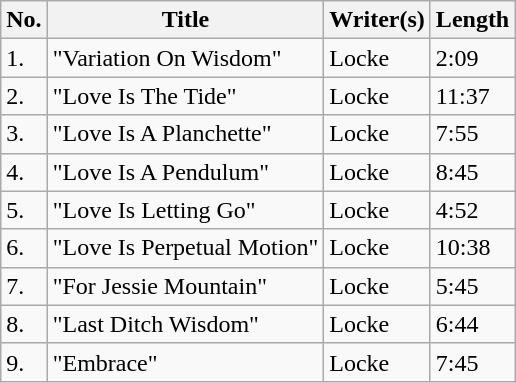<table class="wikitable sortable">
<tr>
<th>No.</th>
<th>Title</th>
<th>Writer(s)</th>
<th>Length</th>
</tr>
<tr>
<td>1.</td>
<td>"Variation On Wisdom"</td>
<td>Locke</td>
<td>2:09</td>
</tr>
<tr>
<td>2.</td>
<td>"Love Is The Tide"</td>
<td>Locke</td>
<td>11:37</td>
</tr>
<tr>
<td>3.</td>
<td>"Love Is A Planchette"</td>
<td>Locke</td>
<td>7:55</td>
</tr>
<tr>
<td>4.</td>
<td>"Love Is A Pendulum"</td>
<td>Locke</td>
<td>8:45</td>
</tr>
<tr>
<td>5.</td>
<td>"Love Is Letting Go"</td>
<td>Locke</td>
<td>4:52</td>
</tr>
<tr>
<td>6.</td>
<td>"Love Is Perpetual Motion"</td>
<td>Locke</td>
<td>10:38</td>
</tr>
<tr>
<td>7.</td>
<td>"For Jessie Mountain"</td>
<td>Locke</td>
<td>5:45</td>
</tr>
<tr>
<td>8.</td>
<td>"Last Ditch Wisdom"</td>
<td>Locke</td>
<td>6:44</td>
</tr>
<tr>
<td>9.</td>
<td>"Embrace"</td>
<td>Locke</td>
<td>7:45</td>
</tr>
</table>
